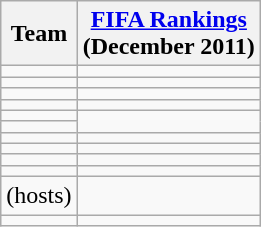<table class="wikitable sortable" style="text-align: left;">
<tr>
<th>Team</th>
<th><a href='#'>FIFA Rankings</a><br>(December 2011)</th>
</tr>
<tr>
<td></td>
<td></td>
</tr>
<tr>
<td></td>
<td></td>
</tr>
<tr>
<td></td>
<td></td>
</tr>
<tr>
<td></td>
<td></td>
</tr>
<tr>
<td></td>
<td rowspan=2></td>
</tr>
<tr>
<td></td>
</tr>
<tr>
<td></td>
<td></td>
</tr>
<tr>
<td></td>
<td></td>
</tr>
<tr>
<td></td>
<td></td>
</tr>
<tr>
<td></td>
<td></td>
</tr>
<tr>
<td> (hosts)</td>
<td></td>
</tr>
<tr>
<td></td>
<td></td>
</tr>
</table>
